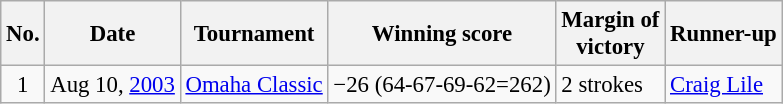<table class="wikitable" style="font-size:95%;">
<tr>
<th>No.</th>
<th>Date</th>
<th>Tournament</th>
<th>Winning score</th>
<th>Margin of<br>victory</th>
<th>Runner-up</th>
</tr>
<tr>
<td align=center>1</td>
<td>Aug 10, <a href='#'>2003</a></td>
<td><a href='#'>Omaha Classic</a></td>
<td>−26 (64-67-69-62=262)</td>
<td>2 strokes</td>
<td> <a href='#'>Craig Lile</a></td>
</tr>
</table>
